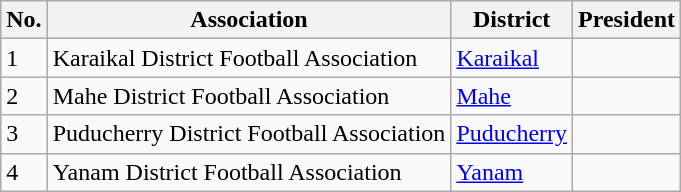<table class="wikitable sortable">
<tr>
<th>No.</th>
<th>Association</th>
<th>District</th>
<th>President</th>
</tr>
<tr>
<td>1</td>
<td>Karaikal District Football Association</td>
<td><a href='#'>Karaikal</a></td>
<td></td>
</tr>
<tr>
<td>2</td>
<td>Mahe District Football Association</td>
<td><a href='#'>Mahe</a></td>
<td></td>
</tr>
<tr>
<td>3</td>
<td>Puducherry District Football Association</td>
<td><a href='#'>Puducherry</a></td>
<td></td>
</tr>
<tr>
<td>4</td>
<td>Yanam District Football Association</td>
<td><a href='#'>Yanam</a></td>
<td></td>
</tr>
</table>
